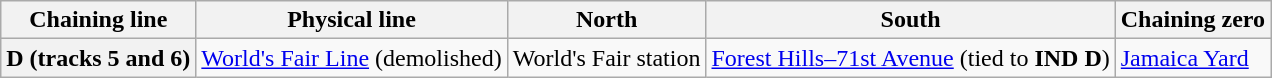<table class="wikitable">
<tr>
<th>Chaining line</th>
<th>Physical line</th>
<th>North</th>
<th>South</th>
<th>Chaining zero</th>
</tr>
<tr>
<th>D (tracks 5 and 6)</th>
<td><a href='#'>World's Fair Line</a> (demolished)</td>
<td>World's Fair station</td>
<td><a href='#'>Forest Hills–71st Avenue</a> (tied to <strong>IND D</strong>)</td>
<td><a href='#'>Jamaica Yard</a></td>
</tr>
</table>
